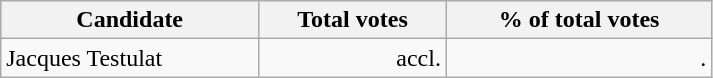<table style="width:475px;" class="wikitable">
<tr bgcolor="#EEEEEE">
<th align="left">Candidate</th>
<th align="right">Total votes</th>
<th align="right">% of total votes</th>
</tr>
<tr>
<td align="left">Jacques Testulat</td>
<td align="right">accl.</td>
<td align="right">.</td>
</tr>
</table>
